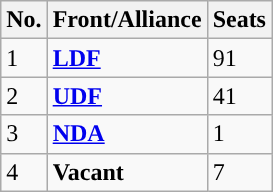<table class="wikitable sortable">
<tr>
<th scope="col">No.</th>
<th scope="col">Front/Alliance</th>
<th scope="col">Seats</th>
</tr>
<tr>
<td>1</td>
<td style="background:"><strong><a href='#'><span>LDF</span></a></strong></td>
<td>91</td>
</tr>
<tr>
<td>2</td>
<td style="background-color:"><strong><a href='#'><span>UDF</span></a></strong></td>
<td>41</td>
</tr>
<tr>
<td>3</td>
<td style="background-color:"><strong><a href='#'><span>NDA</span></a></strong></td>
<td>1</td>
</tr>
<tr>
<td>4</td>
<td><strong>Vacant</strong></td>
<td>7</td>
</tr>
</table>
